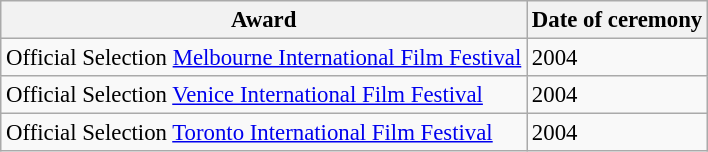<table class="wikitable" style="font-size: 95%;">
<tr>
<th>Award</th>
<th>Date of ceremony</th>
</tr>
<tr>
<td>Official Selection <a href='#'>Melbourne International Film Festival</a></td>
<td>2004</td>
</tr>
<tr>
<td>Official Selection <a href='#'>Venice International Film Festival</a></td>
<td>2004</td>
</tr>
<tr>
<td>Official Selection <a href='#'>Toronto International Film Festival</a></td>
<td>2004</td>
</tr>
</table>
